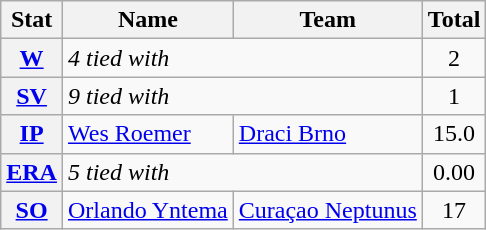<table class=wikitable>
<tr>
<th scope="col">Stat</th>
<th scope="col">Name</th>
<th scope="col">Team</th>
<th scope="col">Total</th>
</tr>
<tr>
<th scope="row"><a href='#'>W</a></th>
<td colspan=2><em>4 tied with</em></td>
<td align=center>2</td>
</tr>
<tr>
<th scope="row"><a href='#'>SV</a></th>
<td colspan=2><em>9 tied with</em></td>
<td align=center>1</td>
</tr>
<tr>
<th scope="row"><a href='#'>IP</a></th>
<td> <a href='#'>Wes Roemer</a></td>
<td> <a href='#'>Draci Brno</a></td>
<td align=center>15.0</td>
</tr>
<tr>
<th scope="row"><a href='#'>ERA</a></th>
<td colspan=2><em>5 tied with</em></td>
<td align=center>0.00</td>
</tr>
<tr>
<th scope="row"><a href='#'>SO</a></th>
<td> <a href='#'>Orlando Yntema</a></td>
<td> <a href='#'>Curaçao Neptunus</a></td>
<td align=center>17</td>
</tr>
</table>
